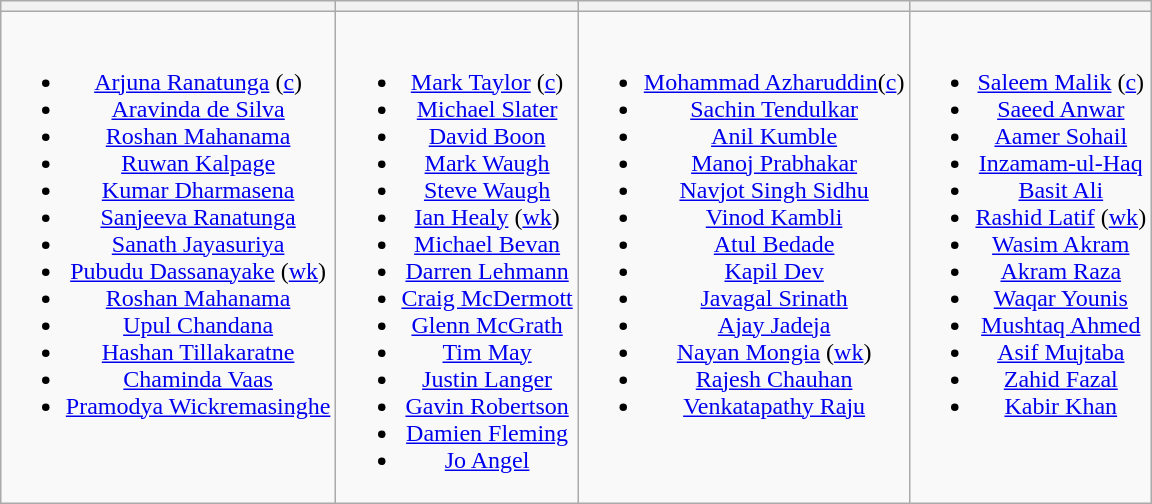<table class="wikitable" style="text-align:center;margin:0 auto">
<tr>
<th></th>
<th></th>
<th></th>
<th></th>
</tr>
<tr style="vertical-align:top">
<td><br><ul><li><a href='#'>Arjuna Ranatunga</a> (<a href='#'>c</a>)</li><li><a href='#'>Aravinda de Silva</a></li><li><a href='#'>Roshan Mahanama</a></li><li><a href='#'>Ruwan Kalpage</a></li><li><a href='#'>Kumar Dharmasena</a></li><li><a href='#'>Sanjeeva Ranatunga</a></li><li><a href='#'>Sanath Jayasuriya</a></li><li><a href='#'>Pubudu Dassanayake</a> (<a href='#'>wk</a>)</li><li><a href='#'>Roshan Mahanama</a></li><li><a href='#'>Upul Chandana</a></li><li><a href='#'>Hashan Tillakaratne</a></li><li><a href='#'>Chaminda Vaas</a></li><li><a href='#'>Pramodya Wickremasinghe</a></li></ul></td>
<td><br><ul><li><a href='#'>Mark Taylor</a> (<a href='#'>c</a>)</li><li><a href='#'>Michael Slater</a></li><li><a href='#'>David Boon</a></li><li><a href='#'>Mark Waugh</a></li><li><a href='#'>Steve Waugh</a></li><li><a href='#'>Ian Healy</a> (<a href='#'>wk</a>)</li><li><a href='#'>Michael Bevan</a></li><li><a href='#'>Darren Lehmann</a></li><li><a href='#'>Craig McDermott</a></li><li><a href='#'>Glenn McGrath</a></li><li><a href='#'>Tim May</a></li><li><a href='#'>Justin Langer</a></li><li><a href='#'>Gavin Robertson</a></li><li><a href='#'>Damien Fleming</a></li><li><a href='#'>Jo Angel</a></li></ul></td>
<td><br><ul><li><a href='#'>Mohammad Azharuddin</a>(<a href='#'>c</a>)</li><li><a href='#'>Sachin Tendulkar</a></li><li><a href='#'>Anil Kumble</a></li><li><a href='#'>Manoj Prabhakar</a></li><li><a href='#'>Navjot Singh Sidhu</a></li><li><a href='#'>Vinod Kambli</a></li><li><a href='#'>Atul Bedade</a></li><li><a href='#'>Kapil Dev</a></li><li><a href='#'>Javagal Srinath</a></li><li><a href='#'>Ajay Jadeja</a></li><li><a href='#'>Nayan Mongia</a> (<a href='#'>wk</a>)</li><li><a href='#'>Rajesh Chauhan</a></li><li><a href='#'>Venkatapathy Raju</a></li></ul></td>
<td><br><ul><li><a href='#'>Saleem Malik</a> (<a href='#'>c</a>)</li><li><a href='#'>Saeed Anwar</a></li><li><a href='#'>Aamer Sohail</a></li><li><a href='#'>Inzamam-ul-Haq</a></li><li><a href='#'>Basit Ali</a></li><li><a href='#'>Rashid Latif</a> (<a href='#'>wk</a>)</li><li><a href='#'>Wasim Akram</a></li><li><a href='#'>Akram Raza</a></li><li><a href='#'>Waqar Younis</a></li><li><a href='#'>Mushtaq Ahmed</a></li><li><a href='#'>Asif Mujtaba</a></li><li><a href='#'>Zahid Fazal</a></li><li><a href='#'>Kabir Khan</a></li></ul></td>
</tr>
</table>
